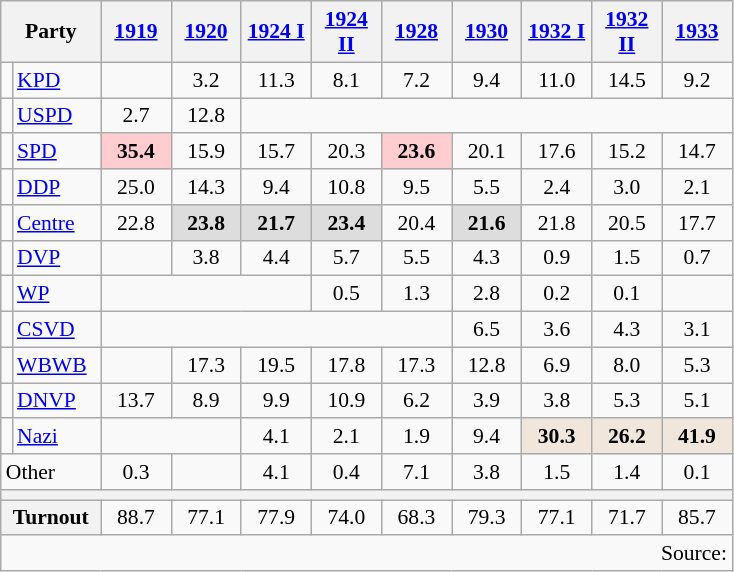<table class=wikitable style="font-size:90%; text-align:center">
<tr>
<th style="width:60px" colspan=2>Party</th>
<th style="width:40px"><a href='#'>1919</a></th>
<th style="width:40px"><a href='#'>1920</a></th>
<th style="width:40px"><a href='#'>1924 I</a></th>
<th style="width:40px"><a href='#'>1924 II</a></th>
<th style="width:40px"><a href='#'>1928</a></th>
<th style="width:40px"><a href='#'>1930</a></th>
<th style="width:40px"><a href='#'>1932 I</a></th>
<th style="width:40px"><a href='#'>1932 II</a></th>
<th style="width:40px"><a href='#'>1933</a></th>
</tr>
<tr>
<td bgcolor=></td>
<td align=left><a href='#'>KPD</a></td>
<td></td>
<td>3.2</td>
<td>11.3</td>
<td>8.1</td>
<td>7.2</td>
<td>9.4</td>
<td>11.0</td>
<td>14.5</td>
<td>9.2</td>
</tr>
<tr>
<td bgcolor=></td>
<td align=left><a href='#'>USPD</a></td>
<td>2.7</td>
<td>12.8</td>
</tr>
<tr>
<td bgcolor=></td>
<td align=left><a href='#'>SPD</a></td>
<td bgcolor=#FFCCCF><strong>35.4</strong></td>
<td>15.9</td>
<td>15.7</td>
<td>20.3</td>
<td bgcolor=#FFCCCF><strong>23.6</strong></td>
<td>20.1</td>
<td>17.6</td>
<td>15.2</td>
<td>14.7</td>
</tr>
<tr>
<td bgcolor=></td>
<td align=left><a href='#'>DDP</a></td>
<td>25.0</td>
<td>14.3</td>
<td>9.4</td>
<td>10.8</td>
<td>9.5</td>
<td>5.5</td>
<td>2.4</td>
<td>3.0</td>
<td>2.1</td>
</tr>
<tr>
<td bgcolor=></td>
<td align=left><a href='#'>Centre</a></td>
<td>22.8</td>
<td bgcolor=#DDDDDD><strong>23.8</strong></td>
<td bgcolor=#DDDDDD><strong>21.7</strong></td>
<td bgcolor=#DDDDDD><strong>23.4</strong></td>
<td>20.4</td>
<td bgcolor=#DDDDDD><strong>21.6</strong></td>
<td>21.8</td>
<td>20.5</td>
<td>17.7</td>
</tr>
<tr>
<td bgcolor=></td>
<td align=left><a href='#'>DVP</a></td>
<td></td>
<td>3.8</td>
<td>4.4</td>
<td>5.7</td>
<td>5.5</td>
<td>4.3</td>
<td>0.9</td>
<td>1.5</td>
<td>0.7</td>
</tr>
<tr>
<td bgcolor=></td>
<td align=left><a href='#'>WP</a></td>
<td colspan=3></td>
<td>0.5</td>
<td>1.3</td>
<td>2.8</td>
<td>0.2</td>
<td>0.1</td>
</tr>
<tr>
<td bgcolor=></td>
<td align=left><a href='#'>CSVD</a></td>
<td colspan=5></td>
<td>6.5</td>
<td>3.6</td>
<td>4.3</td>
<td>3.1</td>
</tr>
<tr>
<td bgcolor=></td>
<td align=left><a href='#'>WBWB</a></td>
<td></td>
<td>17.3</td>
<td>19.5</td>
<td>17.8</td>
<td>17.3</td>
<td>12.8</td>
<td>6.9</td>
<td>8.0</td>
<td>5.3</td>
</tr>
<tr>
<td bgcolor=></td>
<td align=left><a href='#'>DNVP</a></td>
<td>13.7</td>
<td>8.9</td>
<td>9.9</td>
<td>10.9</td>
<td>6.2</td>
<td>3.9</td>
<td>3.8</td>
<td>5.3</td>
<td>5.1</td>
</tr>
<tr>
<td bgcolor=></td>
<td align=left><a href='#'>Nazi</a></td>
<td colspan=2></td>
<td>4.1</td>
<td>2.1</td>
<td>1.9</td>
<td>9.4</td>
<td bgcolor=#F0E6DB><strong>30.3</strong></td>
<td bgcolor=#F0E6DB><strong>26.2</strong></td>
<td bgcolor=#F0E6DB><strong>41.9</strong></td>
</tr>
<tr>
<td colspan=2 align=left>Other</td>
<td>0.3</td>
<td></td>
<td>4.1</td>
<td>0.4</td>
<td>7.1</td>
<td>3.8</td>
<td>1.5</td>
<td>1.4</td>
<td>0.1</td>
</tr>
<tr>
<th colspan=11></th>
</tr>
<tr>
<th colspan=2 align=left>Turnout</th>
<td>88.7</td>
<td>77.1</td>
<td>77.9</td>
<td>74.0</td>
<td>68.3</td>
<td>79.3</td>
<td>77.1</td>
<td>71.7</td>
<td>85.7</td>
</tr>
<tr>
<td colspan=11 align=right>Source: </td>
</tr>
</table>
